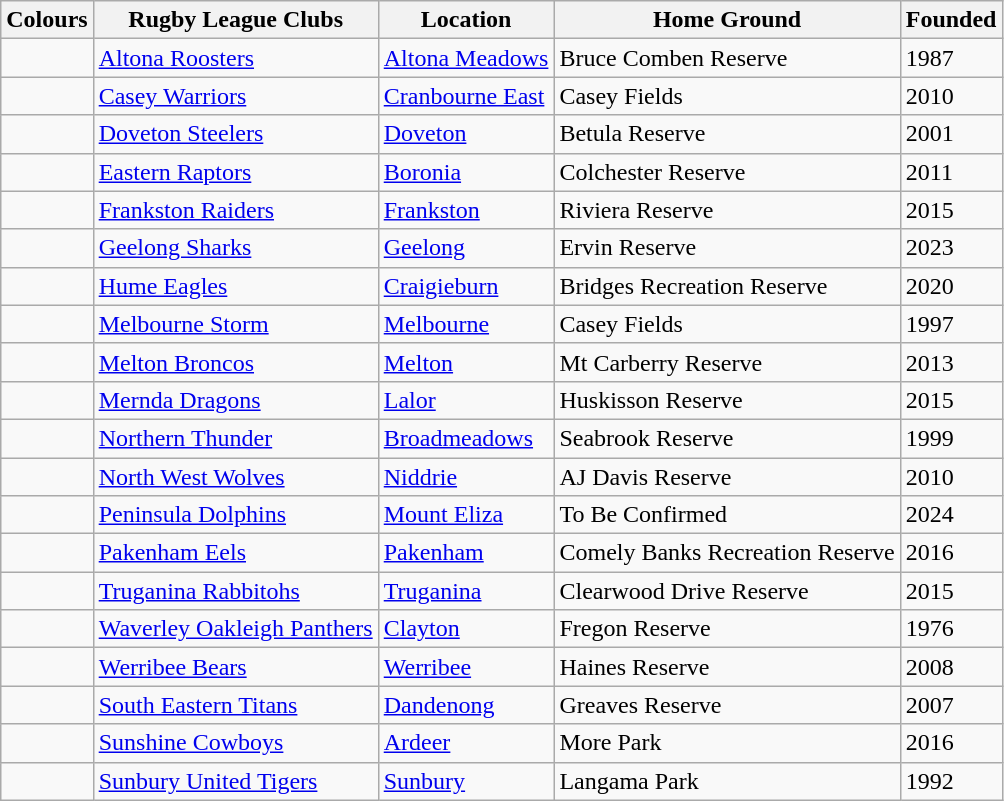<table class="wikitable">
<tr>
<th>Colours</th>
<th>Rugby League Clubs</th>
<th>Location</th>
<th>Home Ground</th>
<th>Founded</th>
</tr>
<tr>
<td></td>
<td><a href='#'>Altona Roosters</a></td>
<td><a href='#'>Altona Meadows</a></td>
<td>Bruce Comben Reserve</td>
<td>1987</td>
</tr>
<tr>
<td></td>
<td><a href='#'>Casey Warriors</a></td>
<td><a href='#'>Cranbourne East</a></td>
<td>Casey Fields</td>
<td>2010</td>
</tr>
<tr>
<td></td>
<td><a href='#'>Doveton Steelers</a></td>
<td><a href='#'>Doveton</a></td>
<td>Betula Reserve</td>
<td>2001</td>
</tr>
<tr>
<td></td>
<td><a href='#'>Eastern Raptors</a></td>
<td><a href='#'>Boronia</a></td>
<td>Colchester Reserve</td>
<td>2011</td>
</tr>
<tr>
<td></td>
<td><a href='#'>Frankston Raiders</a></td>
<td><a href='#'>Frankston</a></td>
<td>Riviera Reserve</td>
<td>2015</td>
</tr>
<tr>
<td></td>
<td><a href='#'>Geelong Sharks</a></td>
<td><a href='#'>Geelong</a></td>
<td>Ervin Reserve</td>
<td>2023</td>
</tr>
<tr>
<td></td>
<td><a href='#'>Hume Eagles</a></td>
<td><a href='#'>Craigieburn</a></td>
<td>Bridges Recreation Reserve</td>
<td>2020</td>
</tr>
<tr>
<td></td>
<td><a href='#'>Melbourne Storm</a></td>
<td><a href='#'>Melbourne</a></td>
<td>Casey Fields</td>
<td>1997</td>
</tr>
<tr>
<td></td>
<td><a href='#'>Melton Broncos</a></td>
<td><a href='#'>Melton</a></td>
<td>Mt Carberry Reserve</td>
<td>2013</td>
</tr>
<tr>
<td></td>
<td><a href='#'>Mernda Dragons</a></td>
<td><a href='#'>Lalor</a></td>
<td>Huskisson Reserve</td>
<td>2015</td>
</tr>
<tr>
<td></td>
<td><a href='#'>Northern Thunder</a></td>
<td><a href='#'>Broadmeadows</a></td>
<td>Seabrook Reserve</td>
<td>1999</td>
</tr>
<tr>
<td></td>
<td><a href='#'>North West Wolves</a></td>
<td><a href='#'>Niddrie</a></td>
<td>AJ Davis Reserve</td>
<td>2010</td>
</tr>
<tr>
<td></td>
<td><a href='#'>Peninsula Dolphins</a></td>
<td><a href='#'>Mount Eliza</a></td>
<td>To Be Confirmed</td>
<td>2024</td>
</tr>
<tr>
<td></td>
<td><a href='#'>Pakenham Eels</a></td>
<td><a href='#'>Pakenham</a></td>
<td>Comely Banks Recreation Reserve</td>
<td>2016</td>
</tr>
<tr>
<td></td>
<td><a href='#'>Truganina Rabbitohs</a></td>
<td><a href='#'>Truganina</a></td>
<td>Clearwood Drive Reserve</td>
<td>2015</td>
</tr>
<tr>
<td></td>
<td><a href='#'>Waverley Oakleigh Panthers</a></td>
<td><a href='#'>Clayton</a></td>
<td>Fregon Reserve</td>
<td>1976</td>
</tr>
<tr>
<td></td>
<td><a href='#'>Werribee Bears</a></td>
<td><a href='#'>Werribee</a></td>
<td>Haines Reserve</td>
<td>2008</td>
</tr>
<tr>
<td></td>
<td><a href='#'>South Eastern Titans</a></td>
<td><a href='#'>Dandenong</a></td>
<td>Greaves Reserve</td>
<td>2007</td>
</tr>
<tr>
<td></td>
<td><a href='#'>Sunshine Cowboys</a></td>
<td><a href='#'>Ardeer</a></td>
<td>More Park</td>
<td>2016</td>
</tr>
<tr>
<td></td>
<td><a href='#'>Sunbury United Tigers</a></td>
<td><a href='#'>Sunbury</a></td>
<td>Langama Park</td>
<td>1992</td>
</tr>
</table>
